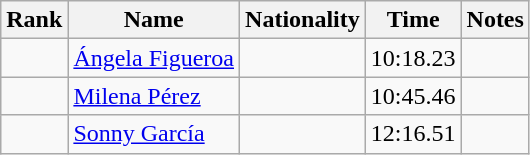<table class="wikitable sortable" style="text-align:center">
<tr>
<th>Rank</th>
<th>Name</th>
<th>Nationality</th>
<th>Time</th>
<th>Notes</th>
</tr>
<tr>
<td></td>
<td align=left><a href='#'>Ángela Figueroa</a></td>
<td align=left></td>
<td>10:18.23</td>
<td></td>
</tr>
<tr>
<td></td>
<td align=left><a href='#'>Milena Pérez</a></td>
<td align=left></td>
<td>10:45.46</td>
<td></td>
</tr>
<tr>
<td></td>
<td align=left><a href='#'>Sonny García</a></td>
<td align=left></td>
<td>12:16.51</td>
<td></td>
</tr>
</table>
